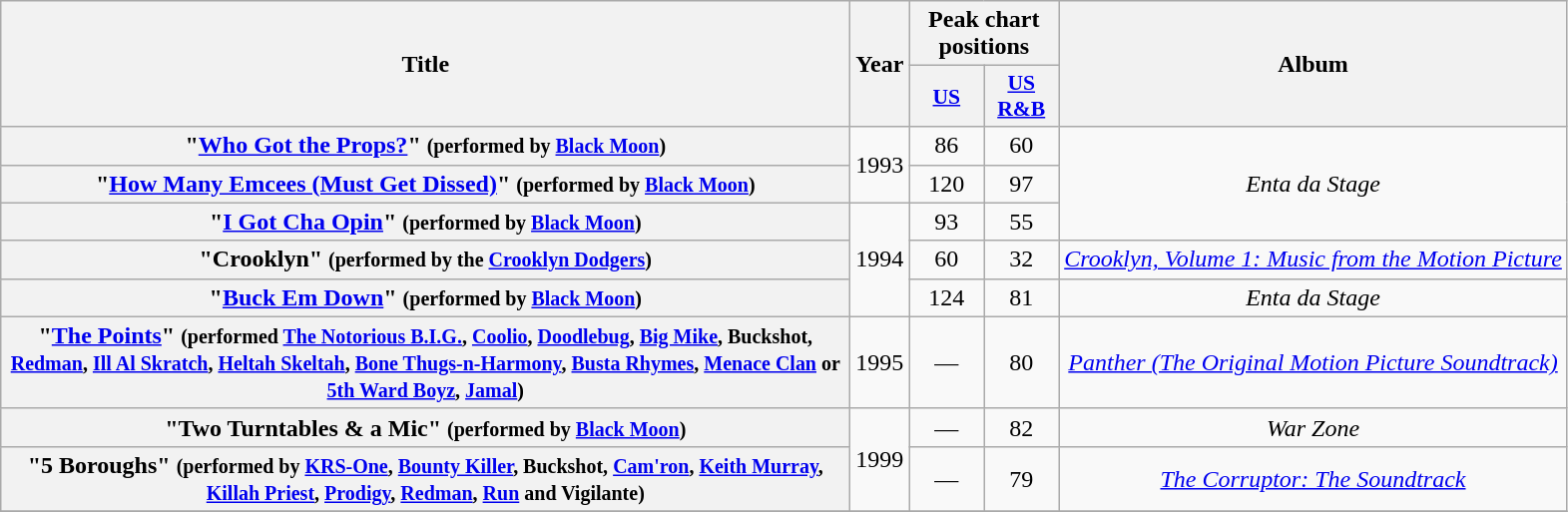<table class="wikitable plainrowheaders" style="text-align:center;">
<tr>
<th rowspan="2" scope="col" style="width:35em;">Title</th>
<th rowspan="2" scope="col">Year</th>
<th colspan="2" scope="col">Peak chart positions</th>
<th rowspan="2" scope="col">Album</th>
</tr>
<tr>
<th scope="col" style="width:3em;font-size:90%;"><a href='#'>US</a></th>
<th scope="col" style="width:3em;font-size:90%;"><a href='#'>US<br>R&B</a></th>
</tr>
<tr>
<th scope="row">"<a href='#'>Who Got the Props?</a>" <small>(performed by <a href='#'>Black Moon</a>)</small></th>
<td rowspan="2">1993</td>
<td>86</td>
<td>60</td>
<td rowspan="3"><em>Enta da Stage</em></td>
</tr>
<tr>
<th scope="row">"<a href='#'>How Many Emcees (Must Get Dissed)</a>" <small>(performed by <a href='#'>Black Moon</a>)</small></th>
<td>120</td>
<td>97</td>
</tr>
<tr>
<th scope="row">"<a href='#'>I Got Cha Opin</a>" <small>(performed by <a href='#'>Black Moon</a>)</small></th>
<td rowspan="3">1994</td>
<td>93</td>
<td>55</td>
</tr>
<tr>
<th scope="row">"Crooklyn" <small>(performed by the <a href='#'>Crooklyn Dodgers</a>)</small></th>
<td>60</td>
<td>32</td>
<td><em><a href='#'>Crooklyn, Volume 1: Music from the Motion Picture</a></em></td>
</tr>
<tr>
<th scope="row">"<a href='#'>Buck Em Down</a>" <small>(performed by <a href='#'>Black Moon</a>)</small></th>
<td>124</td>
<td>81</td>
<td><em>Enta da Stage</em></td>
</tr>
<tr>
<th scope="row">"<a href='#'>The Points</a>" <small>(performed <a href='#'>The Notorious B.I.G.</a>, <a href='#'>Coolio</a>, <a href='#'>Doodlebug</a>, <a href='#'>Big Mike</a>, Buckshot, <a href='#'>Redman</a>, <a href='#'>Ill Al Skratch</a>, <a href='#'>Heltah Skeltah</a>, <a href='#'>Bone Thugs-n-Harmony</a>, <a href='#'>Busta Rhymes</a>, <a href='#'>Menace Clan</a> or <a href='#'>5th Ward Boyz</a>, <a href='#'>Jamal</a>)</small></th>
<td>1995</td>
<td>—</td>
<td>80</td>
<td><em><a href='#'>Panther (The Original Motion Picture Soundtrack)</a></em></td>
</tr>
<tr>
<th scope="row">"Two Turntables & a Mic" <small>(performed by <a href='#'>Black Moon</a>)</small></th>
<td rowspan="2">1999</td>
<td>—</td>
<td>82</td>
<td><em>War Zone</em></td>
</tr>
<tr>
<th scope="row">"5 Boroughs" <small>(performed by <a href='#'>KRS-One</a>, <a href='#'>Bounty Killer</a>, Buckshot, <a href='#'>Cam'ron</a>, <a href='#'>Keith Murray</a>, <a href='#'>Killah Priest</a>, <a href='#'>Prodigy</a>, <a href='#'>Redman</a>, <a href='#'>Run</a> and Vigilante)</small></th>
<td>—</td>
<td>79</td>
<td><em><a href='#'>The Corruptor: The Soundtrack</a></em></td>
</tr>
<tr>
</tr>
</table>
